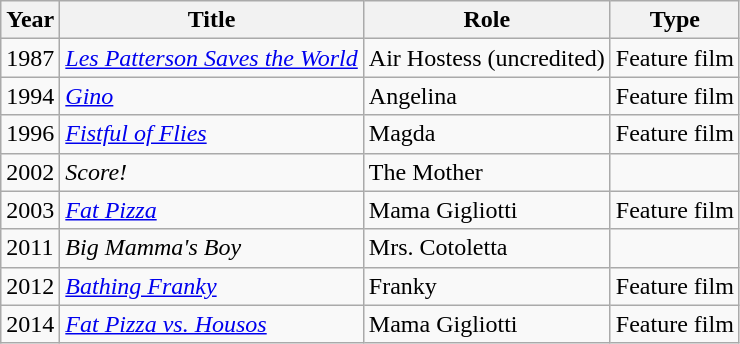<table class="wikitable sortable">
<tr>
<th>Year</th>
<th>Title</th>
<th>Role</th>
<th>Type</th>
</tr>
<tr>
<td>1987</td>
<td><em><a href='#'>Les Patterson Saves the World</a></em></td>
<td>Air Hostess (uncredited)</td>
<td>Feature film</td>
</tr>
<tr>
<td>1994</td>
<td><em><a href='#'>Gino</a></em></td>
<td>Angelina</td>
<td>Feature film</td>
</tr>
<tr>
<td>1996</td>
<td><em><a href='#'>Fistful of Flies</a></em></td>
<td>Magda</td>
<td>Feature film</td>
</tr>
<tr>
<td>2002</td>
<td><em>Score!</em></td>
<td>The Mother</td>
<td></td>
</tr>
<tr>
<td>2003</td>
<td><em><a href='#'>Fat Pizza</a></em></td>
<td>Mama Gigliotti</td>
<td>Feature film</td>
</tr>
<tr>
<td>2011</td>
<td><em>Big Mamma's Boy</em></td>
<td>Mrs. Cotoletta</td>
<td></td>
</tr>
<tr>
<td>2012</td>
<td><em><a href='#'>Bathing Franky</a></em></td>
<td>Franky</td>
<td>Feature film</td>
</tr>
<tr>
<td>2014</td>
<td><em><a href='#'>Fat Pizza vs. Housos</a></em></td>
<td>Mama Gigliotti</td>
<td>Feature film</td>
</tr>
</table>
